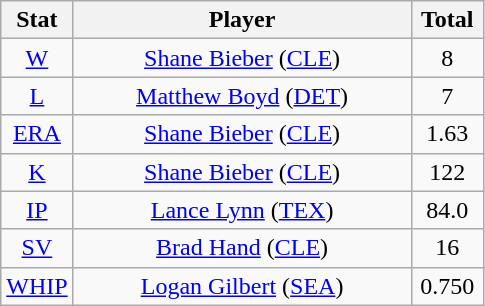<table class="wikitable" style="text-align:center;">
<tr>
<th style="width:15%;">Stat</th>
<th>Player</th>
<th style="width:15%;">Total</th>
</tr>
<tr>
<td><a href='#'>W</a></td>
<td><a href='#'>Shane Bieber</a> (<a href='#'>CLE</a>)</td>
<td>8</td>
</tr>
<tr>
<td><a href='#'>L</a></td>
<td><a href='#'>Matthew Boyd</a> (<a href='#'>DET</a>)</td>
<td>7</td>
</tr>
<tr>
<td><a href='#'>ERA</a></td>
<td><a href='#'>Shane Bieber</a> (<a href='#'>CLE</a>)</td>
<td>1.63</td>
</tr>
<tr>
<td><a href='#'>K</a></td>
<td><a href='#'>Shane Bieber</a> (<a href='#'>CLE</a>)</td>
<td>122</td>
</tr>
<tr>
<td><a href='#'>IP</a></td>
<td><a href='#'>Lance Lynn</a> (<a href='#'>TEX</a>)</td>
<td>84.0</td>
</tr>
<tr>
<td><a href='#'>SV</a></td>
<td><a href='#'>Brad Hand</a> (<a href='#'>CLE</a>)</td>
<td>16</td>
</tr>
<tr>
<td><a href='#'>WHIP</a></td>
<td><a href='#'>Logan Gilbert</a> (<a href='#'>SEA</a>)</td>
<td>0.750</td>
</tr>
</table>
